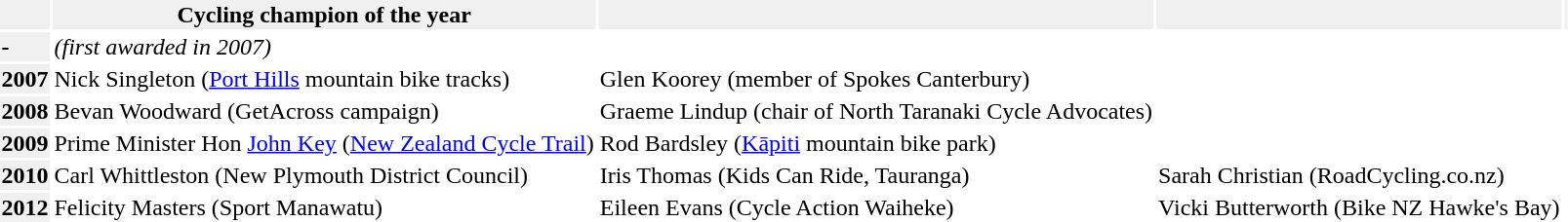<table>
<tr>
<td align="center" style="background:#f0f0f0;"></td>
<td align="center" style="background:#f0f0f0;"><strong>Cycling champion of the year</strong></td>
<td align="center" style="background:#f0f0f0;"></td>
<td align="center" style="background:#f0f0f0;"></td>
<td align="center" style="background:#f0f0f0;"></td>
</tr>
<tr>
<td style="background:#f0f0f0;"><strong>-</strong></td>
<td><em>(first awarded in 2007)</em></td>
<td></td>
</tr>
<tr>
<td style="background:#f0f0f0;"><strong>2007</strong></td>
<td>Nick Singleton (<a href='#'>Port Hills</a> mountain bike tracks)</td>
<td>Glen Koorey (member of Spokes Canterbury)</td>
</tr>
<tr>
<td style="background:#f0f0f0;"><strong>2008</strong></td>
<td>Bevan Woodward (GetAcross campaign)</td>
<td>Graeme Lindup (chair of North Taranaki Cycle Advocates)</td>
</tr>
<tr>
<td style="background:#f0f0f0;"><strong>2009</strong></td>
<td>Prime Minister Hon <a href='#'>John Key</a> (<a href='#'>New Zealand Cycle Trail</a>)</td>
<td>Rod Bardsley (<a href='#'>Kāpiti</a> mountain bike park)</td>
</tr>
<tr>
<td style="background:#f0f0f0;"><strong>2010</strong></td>
<td>Carl Whittleston (New Plymouth District Council)</td>
<td>Iris Thomas (Kids Can Ride, Tauranga)</td>
<td>Sarah Christian (RoadCycling.co.nz)</td>
<td></td>
</tr>
<tr>
<td style="background:#f0f0f0;"><strong>2012</strong></td>
<td>Felicity Masters (Sport Manawatu)</td>
<td>Eileen Evans (Cycle Action Waiheke)</td>
<td>Vicki Butterworth (Bike NZ Hawke's Bay)</td>
<td></td>
</tr>
<tr>
<td></td>
</tr>
</table>
